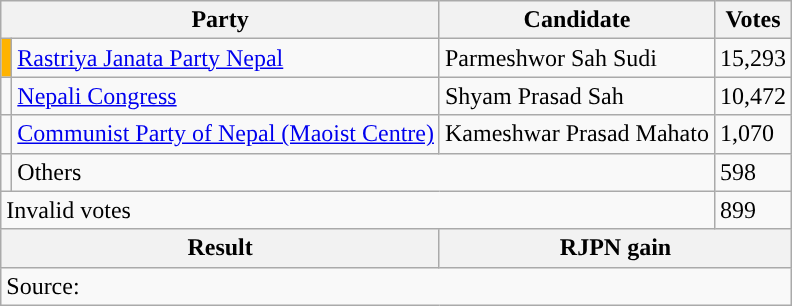<table class="wikitable">
<tr>
<th colspan="2">Party</th>
<th>Candidate</th>
<th>Votes</th>
</tr>
<tr>
<td style="background-color:#ffb300"></td>
<td><a href='#'>Rastriya Janata Party Nepal</a></td>
<td>Parmeshwor Sah Sudi</td>
<td>15,293</td>
</tr>
<tr>
<td style="background-color:"></td>
<td><a href='#'>Nepali Congress</a></td>
<td>Shyam Prasad Sah</td>
<td>10,472</td>
</tr>
<tr>
<td style="background-color:"></td>
<td><a href='#'>Communist Party of Nepal (Maoist Centre)</a></td>
<td>Kameshwar Prasad Mahato</td>
<td>1,070</td>
</tr>
<tr>
<td></td>
<td colspan="2">Others</td>
<td>598</td>
</tr>
<tr>
<td colspan="3">Invalid votes</td>
<td>899</td>
</tr>
<tr>
<th colspan="2">Result</th>
<th colspan="2">RJPN gain</th>
</tr>
<tr>
<td colspan="4">Source: </td>
</tr>
</table>
